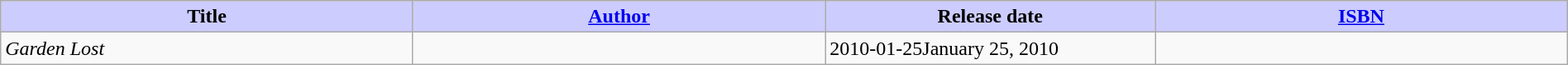<table class="wikitable" style="width: 100%;">
<tr>
<th width=25% style="background:#ccf;">Title</th>
<th width=25% style="background:#ccf;"><a href='#'>Author</a></th>
<th width=20% style="background:#ccf;">Release date</th>
<th width=25% style="background:#ccf;"><a href='#'>ISBN</a></th>
</tr>
<tr>
<td><em>Garden Lost</em></td>
<td></td>
<td><span>2010-01-25</span>January 25, 2010</td>
<td></td>
</tr>
</table>
